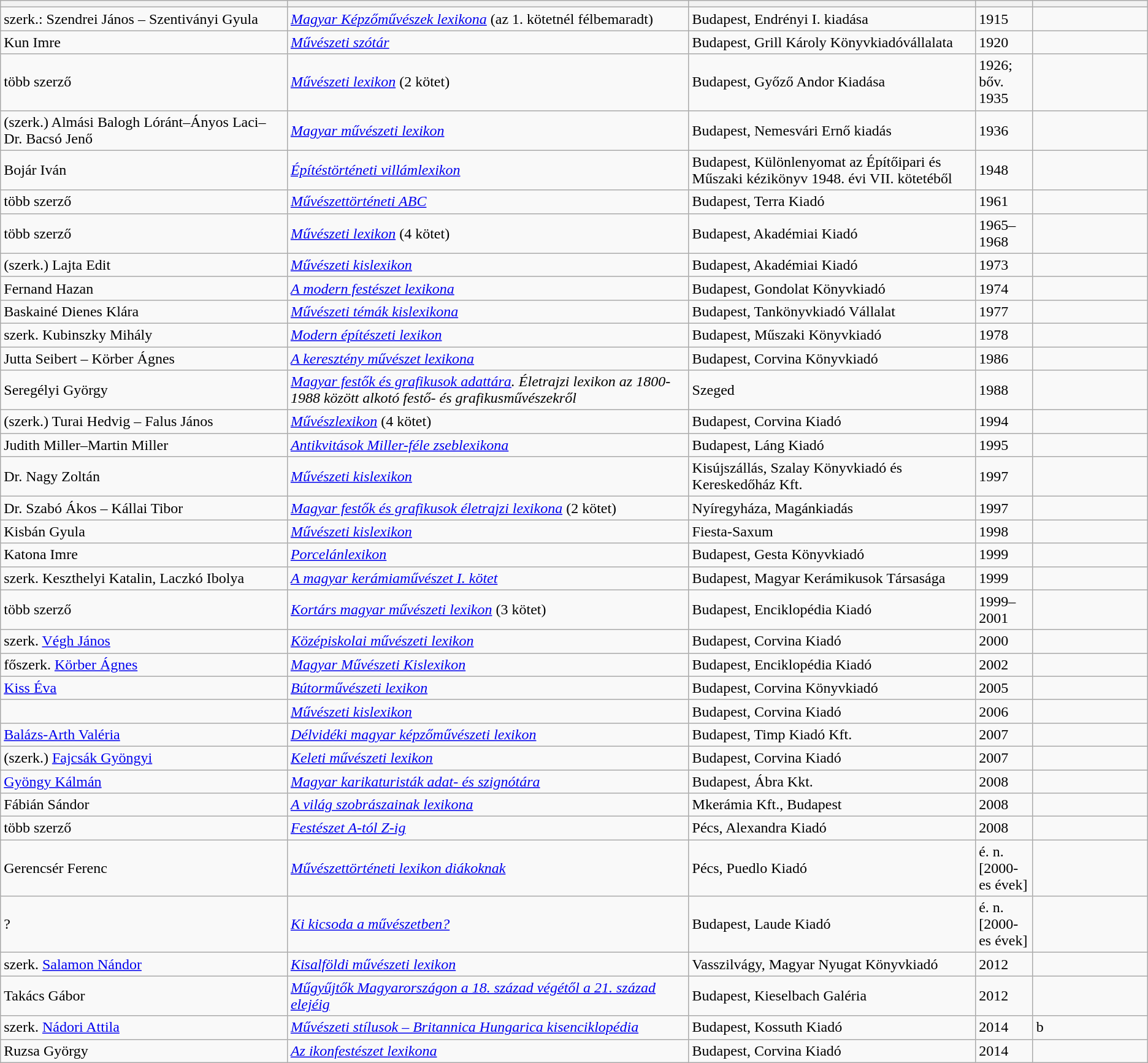<table class="wikitable sortable">
<tr>
<th bgcolor="#DAA520" width="25%"></th>
<th bgcolor="#DAA520" width="35%"></th>
<th bgcolor="#DAA520" width="25%"></th>
<th bgcolor="#DAA520" width="5%"></th>
<th bgcolor="#DAA520" width="10%"></th>
</tr>
<tr>
<td>szerk.: Szendrei János – Szentiványi Gyula</td>
<td><em><a href='#'>Magyar Képzőművészek lexikona</a></em> (az 1. kötetnél félbemaradt)</td>
<td>Budapest, Endrényi I. kiadása</td>
<td>1915</td>
<td></td>
</tr>
<tr>
<td>Kun Imre</td>
<td><em><a href='#'>Művészeti szótár</a></em></td>
<td>Budapest, Grill Károly Könyvkiadóvállalata</td>
<td>1920</td>
<td></td>
</tr>
<tr>
<td>több szerző</td>
<td><em><a href='#'>Művészeti lexikon</a></em> (2 kötet)</td>
<td>Budapest, Győző Andor Kiadása</td>
<td>1926; bőv. 1935</td>
<td></td>
</tr>
<tr>
<td>(szerk.)  Almási Balogh Lóránt–Ányos Laci–Dr. Bacsó Jenő</td>
<td><em><a href='#'>Magyar művészeti lexikon</a></em></td>
<td>Budapest, Nemesvári Ernő kiadás</td>
<td>1936</td>
<td></td>
</tr>
<tr>
<td>Bojár Iván</td>
<td><em><a href='#'>Építéstörténeti villámlexikon</a></em></td>
<td>Budapest, Különlenyomat az Építőipari és Műszaki kézikönyv 1948. évi VII. kötetéből</td>
<td>1948</td>
<td></td>
</tr>
<tr>
<td>több szerző</td>
<td><em><a href='#'>Művészettörténeti ABC</a></em></td>
<td>Budapest, Terra Kiadó</td>
<td>1961</td>
<td></td>
</tr>
<tr>
<td>több szerző</td>
<td><em><a href='#'>Művészeti lexikon</a></em> (4 kötet)</td>
<td>Budapest, Akadémiai Kiadó</td>
<td>1965–1968</td>
<td></td>
</tr>
<tr>
<td>(szerk.) Lajta Edit</td>
<td><em><a href='#'>Művészeti kislexikon</a></em></td>
<td>Budapest, Akadémiai Kiadó</td>
<td>1973</td>
<td></td>
</tr>
<tr>
<td>Fernand Hazan</td>
<td><em><a href='#'>A modern festészet lexikona</a></em></td>
<td>Budapest, Gondolat Könyvkiadó</td>
<td>1974</td>
<td></td>
</tr>
<tr>
<td>Baskainé Dienes Klára</td>
<td><em><a href='#'>Művészeti témák kislexikona</a></em></td>
<td>Budapest, Tankönyvkiadó Vállalat</td>
<td>1977</td>
<td></td>
</tr>
<tr>
<td>szerk. Kubinszky Mihály</td>
<td><em><a href='#'>Modern építészeti lexikon</a></em></td>
<td>Budapest, Műszaki Könyvkiadó</td>
<td>1978</td>
<td></td>
</tr>
<tr>
<td>Jutta Seibert – Körber Ágnes</td>
<td><em><a href='#'>A keresztény művészet lexikona</a></em></td>
<td>Budapest, Corvina Könyvkiadó</td>
<td>1986</td>
<td></td>
</tr>
<tr>
<td>Seregélyi György</td>
<td><em><a href='#'>Magyar festők és grafikusok adattára</a>. Életrajzi lexikon az 1800-1988 között alkotó festő- és grafikusművészekről</em></td>
<td>Szeged</td>
<td>1988</td>
<td></td>
</tr>
<tr>
<td>(szerk.) Turai Hedvig – Falus János</td>
<td><em><a href='#'>Művészlexikon</a></em> (4 kötet)</td>
<td>Budapest, Corvina Kiadó</td>
<td>1994</td>
<td></td>
</tr>
<tr>
<td>Judith Miller–Martin Miller</td>
<td><em><a href='#'>Antikvitások Miller-féle zseblexikona</a></em></td>
<td>Budapest, Láng Kiadó</td>
<td>1995</td>
<td></td>
</tr>
<tr>
<td>Dr. Nagy Zoltán</td>
<td><em><a href='#'>Művészeti kislexikon</a></em></td>
<td>Kisújszállás, Szalay Könyvkiadó és Kereskedőház Kft.</td>
<td>1997</td>
<td></td>
</tr>
<tr>
<td>Dr. Szabó Ákos – Kállai Tibor</td>
<td><em><a href='#'>Magyar festők és grafikusok életrajzi lexikona</a></em> (2 kötet)</td>
<td>Nyíregyháza, Magánkiadás</td>
<td>1997</td>
<td></td>
</tr>
<tr>
<td>Kisbán Gyula</td>
<td><em><a href='#'>Művészeti kislexikon</a></em></td>
<td>Fiesta-Saxum</td>
<td>1998</td>
<td></td>
</tr>
<tr>
<td>Katona Imre</td>
<td><em><a href='#'>Porcelánlexikon</a></em></td>
<td>Budapest, Gesta Könyvkiadó</td>
<td>1999</td>
<td></td>
</tr>
<tr>
<td>szerk. Keszthelyi Katalin, Laczkó Ibolya</td>
<td><em><a href='#'>A magyar kerámiaművészet I. kötet</a></em></td>
<td>Budapest, Magyar Kerámikusok Társasága</td>
<td>1999</td>
<td></td>
</tr>
<tr>
<td>több szerző</td>
<td><em><a href='#'>Kortárs magyar művészeti lexikon</a></em> (3 kötet)</td>
<td>Budapest, Enciklopédia Kiadó</td>
<td>1999–2001</td>
<td></td>
</tr>
<tr>
<td>szerk. <a href='#'>Végh János</a></td>
<td><em><a href='#'>Középiskolai művészeti lexikon</a></em></td>
<td>Budapest, Corvina Kiadó</td>
<td>2000</td>
<td></td>
</tr>
<tr>
<td>főszerk. <a href='#'>Körber Ágnes</a></td>
<td><em><a href='#'>Magyar Művészeti Kislexikon</a></em></td>
<td>Budapest, Enciklopédia Kiadó</td>
<td>2002</td>
<td></td>
</tr>
<tr>
<td><a href='#'>Kiss Éva</a></td>
<td><em><a href='#'>Bútorművészeti lexikon</a></em></td>
<td>Budapest, Corvina Könyvkiadó</td>
<td>2005</td>
<td></td>
</tr>
<tr>
<td></td>
<td><em><a href='#'>Művészeti kislexikon</a></em></td>
<td>Budapest, Corvina Kiadó</td>
<td>2006</td>
<td></td>
</tr>
<tr>
<td><a href='#'>Balázs-Arth Valéria</a></td>
<td><em><a href='#'>Délvidéki magyar képzőművészeti lexikon</a></em></td>
<td>Budapest, Timp Kiadó Kft.</td>
<td>2007</td>
<td></td>
</tr>
<tr>
<td>(szerk.) <a href='#'>Fajcsák Gyöngyi</a></td>
<td><em><a href='#'>Keleti művészeti lexikon</a></em></td>
<td>Budapest, Corvina Kiadó</td>
<td>2007</td>
<td></td>
</tr>
<tr>
<td><a href='#'>Gyöngy Kálmán</a></td>
<td><em><a href='#'>Magyar karikaturisták adat- és szignótára</a></em></td>
<td>Budapest, Ábra Kkt.</td>
<td>2008</td>
<td></td>
</tr>
<tr>
<td>Fábián Sándor</td>
<td><em><a href='#'>A világ szobrászainak lexikona</a></em></td>
<td>Mkerámia Kft., Budapest</td>
<td>2008</td>
<td></td>
</tr>
<tr>
<td>több szerző</td>
<td><em><a href='#'>Festészet A-tól Z-ig</a></em></td>
<td>Pécs, Alexandra Kiadó</td>
<td>2008</td>
<td></td>
</tr>
<tr>
<td>Gerencsér Ferenc</td>
<td><em><a href='#'>Művészettörténeti lexikon diákoknak</a></em></td>
<td>Pécs, Puedlo Kiadó</td>
<td>é. n. [2000-es évek]</td>
<td></td>
</tr>
<tr>
<td>?</td>
<td><em><a href='#'>Ki kicsoda a művészetben?</a></em></td>
<td>Budapest, Laude Kiadó</td>
<td>é. n. [2000-es évek]</td>
<td></td>
</tr>
<tr>
<td>szerk. <a href='#'>Salamon Nándor</a></td>
<td><em><a href='#'>Kisalföldi művészeti lexikon</a></em></td>
<td>Vasszilvágy, Magyar Nyugat Könyvkiadó</td>
<td>2012</td>
<td></td>
</tr>
<tr>
<td>Takács Gábor</td>
<td><em><a href='#'>Műgyűjtők Magyarországon a 18. század végétől a 21. század elejéig</a></em></td>
<td>Budapest, Kieselbach Galéria</td>
<td>2012</td>
<td></td>
</tr>
<tr>
<td>szerk. <a href='#'>Nádori Attila</a></td>
<td><em><a href='#'>Művészeti stílusok – Britannica Hungarica kisenciklopédia</a></em></td>
<td>Budapest, Kossuth Kiadó</td>
<td>2014</td>
<td>b</td>
</tr>
<tr>
<td>Ruzsa György</td>
<td><em><a href='#'>Az ikonfestészet lexikona</a></em></td>
<td>Budapest, Corvina Kiadó</td>
<td>2014</td>
<td></td>
</tr>
</table>
